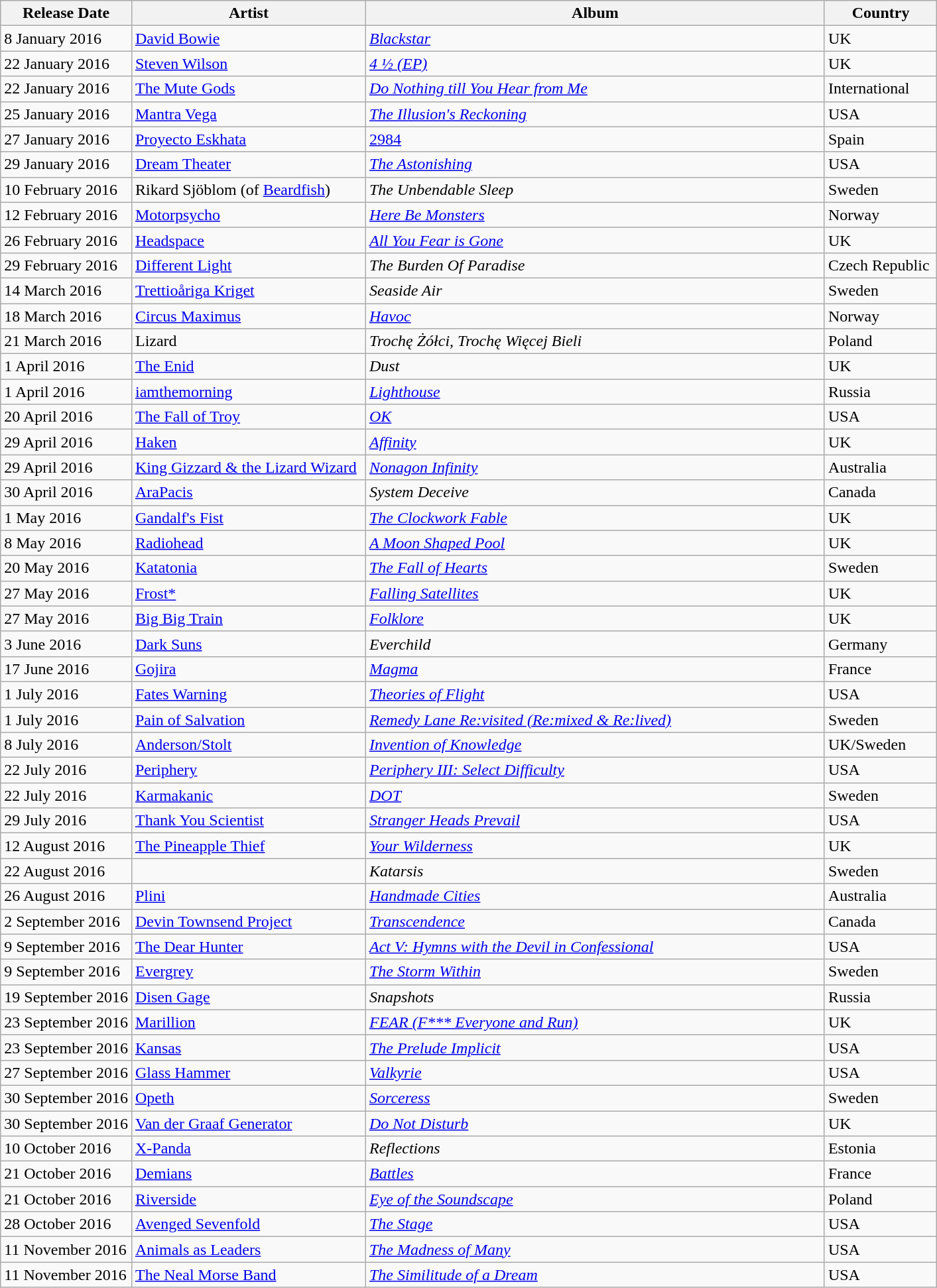<table class="wikitable center">
<tr>
<th align=center width="14%">Release Date</th>
<th align=center width="25%">Artist</th>
<th align=center width="49%">Album</th>
<th align=center width="12%">Country</th>
</tr>
<tr>
<td>8 January 2016</td>
<td><a href='#'>David Bowie</a></td>
<td><em><a href='#'>Blackstar</a></em></td>
<td>UK</td>
</tr>
<tr>
<td>22 January 2016</td>
<td><a href='#'>Steven Wilson</a></td>
<td><em><a href='#'>4 ½ (EP)</a></em></td>
<td>UK</td>
</tr>
<tr>
<td>22 January 2016</td>
<td><a href='#'>The Mute Gods</a></td>
<td><em><a href='#'>Do Nothing till You Hear from Me</a></em></td>
<td>International</td>
</tr>
<tr>
<td>25 January 2016</td>
<td><a href='#'>Mantra Vega</a></td>
<td><em><a href='#'>The Illusion's Reckoning</a></em></td>
<td>USA</td>
</tr>
<tr>
<td>27 January 2016</td>
<td><a href='#'>Proyecto Eskhata</a></td>
<td><a href='#'>2984</a></td>
<td>Spain</td>
</tr>
<tr>
<td>29 January 2016</td>
<td><a href='#'>Dream Theater</a></td>
<td><em><a href='#'>The Astonishing</a></em></td>
<td>USA</td>
</tr>
<tr>
<td>10 February 2016</td>
<td>Rikard Sjöblom (of <a href='#'>Beardfish</a>)</td>
<td><em>The Unbendable Sleep</em></td>
<td>Sweden</td>
</tr>
<tr>
<td>12 February 2016</td>
<td><a href='#'>Motorpsycho</a></td>
<td><a href='#'><em>Here Be Monsters</em></a></td>
<td>Norway</td>
</tr>
<tr>
<td>26 February 2016</td>
<td><a href='#'>Headspace</a></td>
<td><em><a href='#'>All You Fear is Gone</a></em></td>
<td>UK</td>
</tr>
<tr>
<td>29 February 2016</td>
<td><a href='#'>Different Light</a></td>
<td><em>The Burden Of Paradise</em></td>
<td>Czech Republic</td>
</tr>
<tr>
<td>14 March 2016</td>
<td><a href='#'>Trettioåriga Kriget</a></td>
<td><em>Seaside Air</em></td>
<td>Sweden</td>
</tr>
<tr>
<td>18 March 2016</td>
<td><a href='#'>Circus Maximus</a></td>
<td><em><a href='#'>Havoc</a></em></td>
<td>Norway</td>
</tr>
<tr>
<td>21 March 2016</td>
<td>Lizard</td>
<td><em>Trochę Żółci, Trochę Więcej Bieli</em></td>
<td>Poland</td>
</tr>
<tr>
<td>1 April 2016</td>
<td><a href='#'>The Enid</a></td>
<td><em>Dust</em></td>
<td>UK</td>
</tr>
<tr>
<td>1 April 2016</td>
<td><a href='#'>iamthemorning</a></td>
<td><em><a href='#'>Lighthouse</a></em></td>
<td>Russia</td>
</tr>
<tr>
<td>20 April 2016</td>
<td><a href='#'>The Fall of Troy</a></td>
<td><em><a href='#'>OK</a></em></td>
<td>USA</td>
</tr>
<tr>
<td>29 April 2016</td>
<td><a href='#'>Haken</a></td>
<td><em><a href='#'>Affinity</a></em></td>
<td>UK</td>
</tr>
<tr>
<td>29 April 2016</td>
<td><a href='#'>King Gizzard & the Lizard Wizard</a></td>
<td><em><a href='#'>Nonagon Infinity</a></em></td>
<td>Australia</td>
</tr>
<tr>
<td>30 April 2016</td>
<td><a href='#'>AraPacis</a></td>
<td><em>System Deceive</em></td>
<td>Canada</td>
</tr>
<tr>
<td>1 May 2016</td>
<td><a href='#'>Gandalf's Fist</a></td>
<td><em><a href='#'>The Clockwork Fable</a></em></td>
<td>UK</td>
</tr>
<tr>
<td>8 May 2016</td>
<td><a href='#'>Radiohead</a></td>
<td><em><a href='#'>A Moon Shaped Pool</a></em></td>
<td>UK</td>
</tr>
<tr>
<td>20 May 2016</td>
<td><a href='#'>Katatonia</a></td>
<td><em><a href='#'>The Fall of Hearts</a></em></td>
<td>Sweden</td>
</tr>
<tr>
<td>27 May 2016</td>
<td><a href='#'>Frost*</a></td>
<td><em><a href='#'>Falling Satellites</a></em></td>
<td>UK</td>
</tr>
<tr>
<td>27 May 2016</td>
<td><a href='#'>Big Big Train</a></td>
<td><em><a href='#'>Folklore</a></em></td>
<td>UK</td>
</tr>
<tr>
<td>3 June 2016</td>
<td><a href='#'>Dark Suns</a></td>
<td><em>Everchild</em></td>
<td>Germany</td>
</tr>
<tr>
<td>17 June 2016</td>
<td><a href='#'>Gojira</a></td>
<td><em><a href='#'>Magma</a></em></td>
<td>France</td>
</tr>
<tr>
<td>1 July 2016</td>
<td><a href='#'>Fates Warning</a></td>
<td><em><a href='#'>Theories of Flight</a></em></td>
<td>USA</td>
</tr>
<tr>
<td>1 July 2016</td>
<td><a href='#'>Pain of Salvation</a></td>
<td><em> <a href='#'>Remedy Lane Re:visited (Re:mixed & Re:lived)</a></em></td>
<td>Sweden</td>
</tr>
<tr>
<td>8 July 2016</td>
<td><a href='#'>Anderson/Stolt</a></td>
<td><em><a href='#'>Invention of Knowledge</a></em></td>
<td>UK/Sweden</td>
</tr>
<tr>
<td>22 July 2016</td>
<td><a href='#'>Periphery</a></td>
<td><em><a href='#'>Periphery III: Select Difficulty</a></em></td>
<td>USA</td>
</tr>
<tr>
<td>22 July 2016</td>
<td><a href='#'>Karmakanic</a></td>
<td><em><a href='#'>DOT</a></em></td>
<td>Sweden</td>
</tr>
<tr>
<td>29 July 2016</td>
<td><a href='#'>Thank You Scientist</a></td>
<td><em><a href='#'>Stranger Heads Prevail</a></em></td>
<td>USA</td>
</tr>
<tr>
<td>12 August 2016</td>
<td><a href='#'>The Pineapple Thief</a></td>
<td><em><a href='#'>Your Wilderness</a></em></td>
<td>UK</td>
</tr>
<tr>
<td>22 August 2016</td>
<td></td>
<td><em>Katarsis</em></td>
<td>Sweden</td>
</tr>
<tr>
<td>26 August 2016</td>
<td><a href='#'>Plini</a></td>
<td><em><a href='#'>Handmade Cities</a></em></td>
<td>Australia</td>
</tr>
<tr>
<td>2 September 2016</td>
<td><a href='#'>Devin Townsend Project</a></td>
<td><em><a href='#'>Transcendence</a></em></td>
<td>Canada</td>
</tr>
<tr>
<td>9 September 2016</td>
<td><a href='#'>The Dear Hunter</a></td>
<td><em><a href='#'>Act V: Hymns with the Devil in Confessional</a></em></td>
<td>USA</td>
</tr>
<tr>
<td>9 September 2016</td>
<td><a href='#'>Evergrey</a></td>
<td><a href='#'><em>The Storm Within</em></a></td>
<td>Sweden</td>
</tr>
<tr>
<td>19 September 2016</td>
<td><a href='#'>Disen Gage</a></td>
<td><em>Snapshots</em></td>
<td>Russia</td>
</tr>
<tr>
<td>23 September 2016</td>
<td><a href='#'>Marillion</a></td>
<td><em><a href='#'>FEAR (F*** Everyone and Run)</a></em></td>
<td>UK</td>
</tr>
<tr>
<td>23 September 2016</td>
<td><a href='#'>Kansas</a></td>
<td><em><a href='#'>The Prelude Implicit</a></em></td>
<td>USA</td>
</tr>
<tr>
<td>27 September 2016</td>
<td><a href='#'>Glass Hammer</a></td>
<td><em><a href='#'>Valkyrie</a></em></td>
<td>USA</td>
</tr>
<tr>
<td>30 September 2016</td>
<td><a href='#'>Opeth</a></td>
<td><em><a href='#'>Sorceress</a></em></td>
<td>Sweden</td>
</tr>
<tr>
<td>30 September 2016</td>
<td><a href='#'>Van der Graaf Generator</a></td>
<td><em><a href='#'>Do Not Disturb</a></em></td>
<td>UK</td>
</tr>
<tr>
<td>10 October 2016</td>
<td><a href='#'>X-Panda</a></td>
<td><em>Reflections</em></td>
<td>Estonia</td>
</tr>
<tr>
<td>21 October 2016</td>
<td><a href='#'>Demians</a></td>
<td><em><a href='#'>Battles</a></em></td>
<td>France</td>
</tr>
<tr>
<td>21 October 2016</td>
<td><a href='#'>Riverside</a></td>
<td><em><a href='#'>Eye of the Soundscape</a></em></td>
<td>Poland</td>
</tr>
<tr>
<td>28 October 2016</td>
<td><a href='#'>Avenged Sevenfold</a></td>
<td><a href='#'><em>The Stage</em></a></td>
<td>USA</td>
</tr>
<tr>
<td>11 November 2016</td>
<td><a href='#'>Animals as Leaders</a></td>
<td><em><a href='#'>The Madness of Many</a></em></td>
<td>USA</td>
</tr>
<tr>
<td>11 November 2016</td>
<td><a href='#'>The Neal Morse Band</a></td>
<td><em><a href='#'>The Similitude of a Dream</a></em></td>
<td>USA</td>
</tr>
</table>
